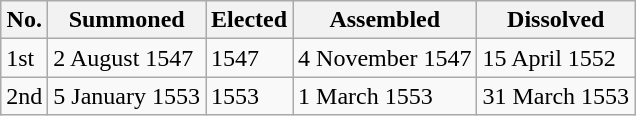<table class="wikitable">
<tr>
<th>No.</th>
<th>Summoned</th>
<th>Elected</th>
<th>Assembled</th>
<th>Dissolved</th>
</tr>
<tr>
<td>1st</td>
<td>2 August 1547</td>
<td>1547</td>
<td>4 November 1547</td>
<td>15 April 1552</td>
</tr>
<tr>
<td>2nd</td>
<td>5 January 1553</td>
<td>1553</td>
<td>1 March 1553</td>
<td>31 March 1553</td>
</tr>
</table>
